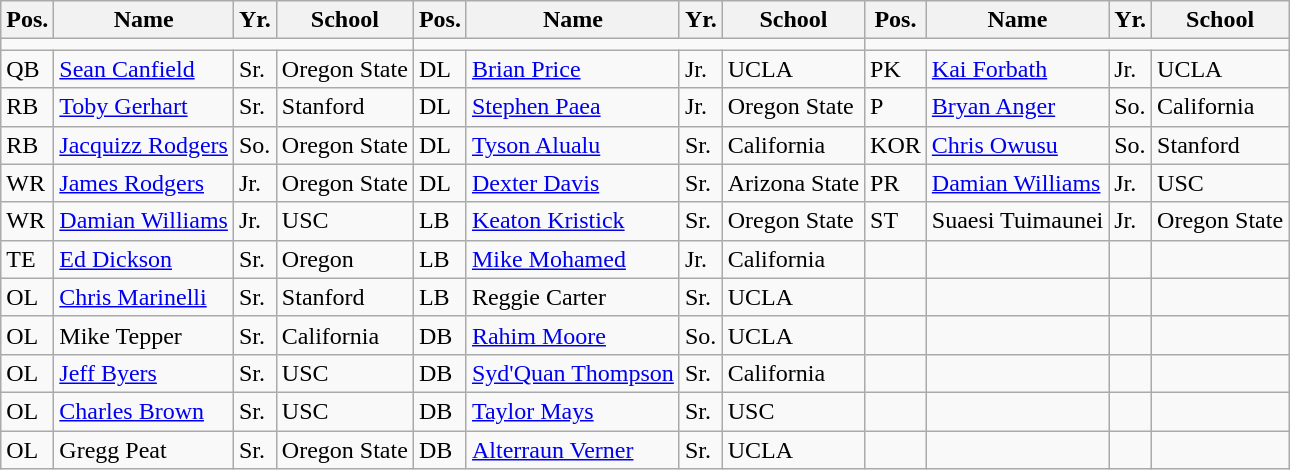<table class="wikitable">
<tr>
<th>Pos.</th>
<th>Name</th>
<th>Yr.</th>
<th>School</th>
<th>Pos.</th>
<th>Name</th>
<th>Yr.</th>
<th>School</th>
<th>Pos.</th>
<th>Name</th>
<th>Yr.</th>
<th>School</th>
</tr>
<tr>
<td colspan="4"></td>
<td colspan="4"></td>
<td colspan="4"></td>
</tr>
<tr>
<td>QB</td>
<td><a href='#'>Sean Canfield</a></td>
<td>Sr.</td>
<td>Oregon State</td>
<td>DL</td>
<td><a href='#'>Brian Price</a></td>
<td>Jr.</td>
<td>UCLA</td>
<td>PK</td>
<td><a href='#'>Kai Forbath</a></td>
<td>Jr.</td>
<td>UCLA</td>
</tr>
<tr>
<td>RB</td>
<td><a href='#'>Toby Gerhart</a></td>
<td>Sr.</td>
<td>Stanford</td>
<td>DL</td>
<td><a href='#'>Stephen Paea</a></td>
<td>Jr.</td>
<td>Oregon State</td>
<td>P</td>
<td><a href='#'>Bryan Anger</a></td>
<td>So.</td>
<td>California</td>
</tr>
<tr>
<td>RB</td>
<td><a href='#'>Jacquizz Rodgers</a></td>
<td>So.</td>
<td>Oregon State</td>
<td>DL</td>
<td><a href='#'>Tyson Alualu</a></td>
<td>Sr.</td>
<td>California</td>
<td>KOR</td>
<td><a href='#'>Chris Owusu</a></td>
<td>So.</td>
<td>Stanford</td>
</tr>
<tr>
<td>WR</td>
<td><a href='#'>James Rodgers</a></td>
<td>Jr.</td>
<td>Oregon State</td>
<td>DL</td>
<td><a href='#'>Dexter Davis</a></td>
<td>Sr.</td>
<td>Arizona State</td>
<td>PR</td>
<td><a href='#'>Damian Williams</a></td>
<td>Jr.</td>
<td>USC</td>
</tr>
<tr>
<td>WR</td>
<td><a href='#'>Damian Williams</a></td>
<td>Jr.</td>
<td>USC</td>
<td>LB</td>
<td><a href='#'>Keaton Kristick</a></td>
<td>Sr.</td>
<td>Oregon State</td>
<td>ST</td>
<td>Suaesi Tuimaunei</td>
<td>Jr.</td>
<td>Oregon State</td>
</tr>
<tr>
<td>TE</td>
<td><a href='#'>Ed Dickson</a></td>
<td>Sr.</td>
<td>Oregon</td>
<td>LB</td>
<td><a href='#'>Mike Mohamed</a></td>
<td>Jr.</td>
<td>California</td>
<td></td>
<td></td>
<td></td>
<td></td>
</tr>
<tr>
<td>OL</td>
<td><a href='#'>Chris Marinelli</a></td>
<td>Sr.</td>
<td>Stanford</td>
<td>LB</td>
<td>Reggie Carter</td>
<td>Sr.</td>
<td>UCLA</td>
<td></td>
<td></td>
<td></td>
<td></td>
</tr>
<tr>
<td>OL</td>
<td>Mike Tepper</td>
<td>Sr.</td>
<td>California</td>
<td>DB</td>
<td><a href='#'>Rahim Moore</a></td>
<td>So.</td>
<td>UCLA</td>
<td></td>
<td></td>
<td></td>
<td></td>
</tr>
<tr>
<td>OL</td>
<td><a href='#'>Jeff Byers</a></td>
<td>Sr.</td>
<td>USC</td>
<td>DB</td>
<td><a href='#'>Syd'Quan Thompson</a></td>
<td>Sr.</td>
<td>California</td>
<td></td>
<td></td>
<td></td>
<td></td>
</tr>
<tr>
<td>OL</td>
<td><a href='#'>Charles Brown</a></td>
<td>Sr.</td>
<td>USC</td>
<td>DB</td>
<td><a href='#'>Taylor Mays</a></td>
<td>Sr.</td>
<td>USC</td>
<td></td>
<td></td>
<td></td>
<td></td>
</tr>
<tr>
<td>OL</td>
<td>Gregg Peat</td>
<td>Sr.</td>
<td>Oregon State</td>
<td>DB</td>
<td><a href='#'>Alterraun Verner</a></td>
<td>Sr.</td>
<td>UCLA</td>
<td></td>
<td></td>
<td></td>
<td></td>
</tr>
</table>
